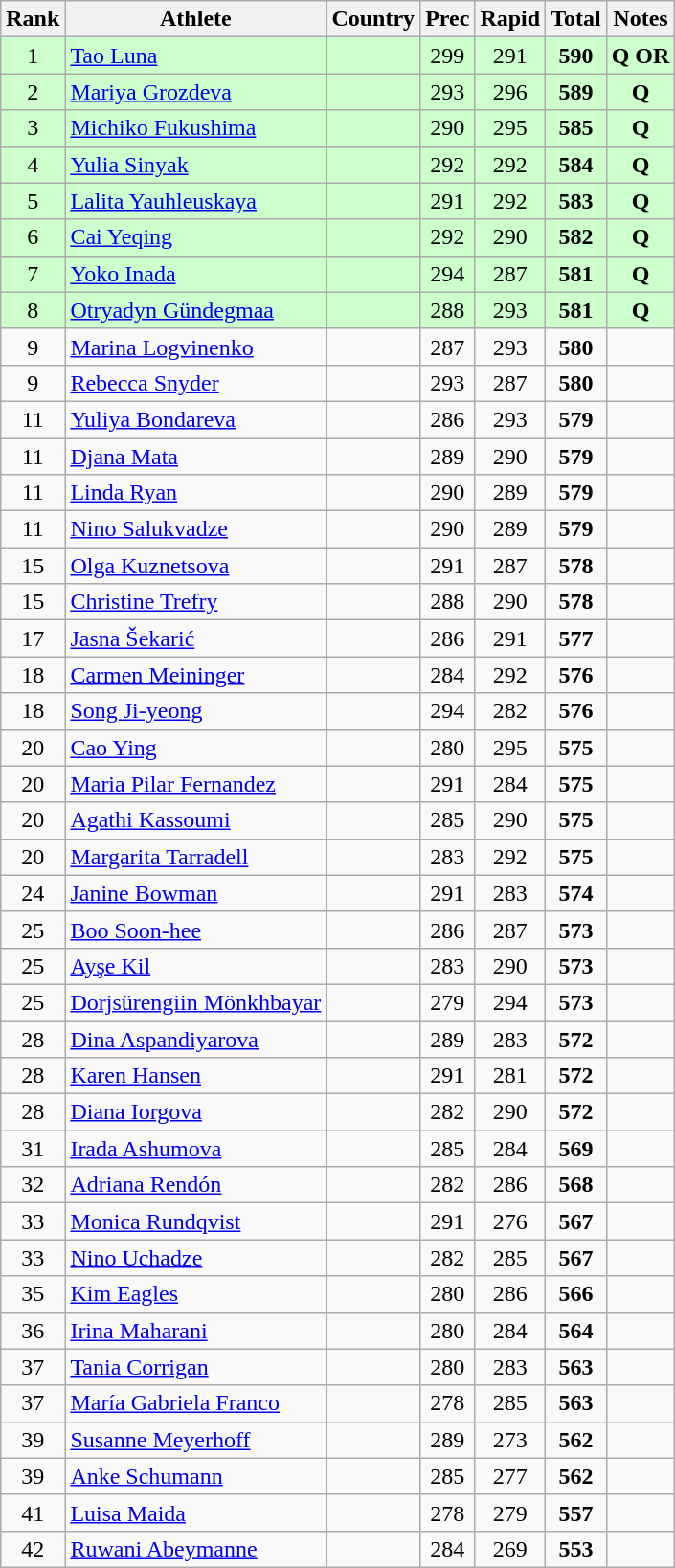<table class="wikitable sortable" style="text-align: center">
<tr>
<th>Rank</th>
<th>Athlete</th>
<th>Country</th>
<th>Prec</th>
<th>Rapid</th>
<th>Total</th>
<th class="unsortable">Notes</th>
</tr>
<tr bgcolor=#ccffcc>
<td>1</td>
<td align=left><a href='#'>Tao Luna</a></td>
<td align=left></td>
<td>299</td>
<td>291</td>
<td><strong>590</strong></td>
<td><strong>Q OR</strong></td>
</tr>
<tr bgcolor=#ccffcc>
<td>2</td>
<td align=left><a href='#'>Mariya Grozdeva</a></td>
<td align=left></td>
<td>293</td>
<td>296</td>
<td><strong>589</strong></td>
<td><strong>Q</strong></td>
</tr>
<tr bgcolor=#ccffcc>
<td>3</td>
<td align=left><a href='#'>Michiko Fukushima</a></td>
<td align=left></td>
<td>290</td>
<td>295</td>
<td><strong>585</strong></td>
<td><strong>Q</strong></td>
</tr>
<tr bgcolor=#ccffcc>
<td>4</td>
<td align=left><a href='#'>Yulia Sinyak</a></td>
<td align=left></td>
<td>292</td>
<td>292</td>
<td><strong>584</strong></td>
<td><strong>Q</strong></td>
</tr>
<tr bgcolor=#ccffcc>
<td>5</td>
<td align=left><a href='#'>Lalita Yauhleuskaya</a></td>
<td align=left></td>
<td>291</td>
<td>292</td>
<td><strong>583</strong></td>
<td><strong>Q</strong></td>
</tr>
<tr bgcolor=#ccffcc>
<td>6</td>
<td align=left><a href='#'>Cai Yeqing</a></td>
<td align=left></td>
<td>292</td>
<td>290</td>
<td><strong>582</strong></td>
<td><strong>Q</strong></td>
</tr>
<tr bgcolor=#ccffcc>
<td>7</td>
<td align=left><a href='#'>Yoko Inada</a></td>
<td align=left></td>
<td>294</td>
<td>287</td>
<td><strong>581</strong></td>
<td><strong>Q</strong></td>
</tr>
<tr bgcolor=#ccffcc>
<td>8</td>
<td align=left><a href='#'>Otryadyn Gündegmaa</a></td>
<td align=left></td>
<td>288</td>
<td>293</td>
<td><strong>581</strong></td>
<td><strong>Q</strong></td>
</tr>
<tr>
<td>9</td>
<td align=left><a href='#'>Marina Logvinenko</a></td>
<td align=left></td>
<td>287</td>
<td>293</td>
<td><strong>580</strong></td>
<td></td>
</tr>
<tr>
<td>9</td>
<td align=left><a href='#'>Rebecca Snyder</a></td>
<td align=left></td>
<td>293</td>
<td>287</td>
<td><strong>580</strong></td>
<td></td>
</tr>
<tr>
<td>11</td>
<td align=left><a href='#'>Yuliya Bondareva</a></td>
<td align=left></td>
<td>286</td>
<td>293</td>
<td><strong>579</strong></td>
<td></td>
</tr>
<tr>
<td>11</td>
<td align=left><a href='#'>Djana Mata</a></td>
<td align=left></td>
<td>289</td>
<td>290</td>
<td><strong>579</strong></td>
<td></td>
</tr>
<tr>
<td>11</td>
<td align=left><a href='#'>Linda Ryan</a></td>
<td align=left></td>
<td>290</td>
<td>289</td>
<td><strong>579</strong></td>
<td></td>
</tr>
<tr>
<td>11</td>
<td align=left><a href='#'>Nino Salukvadze</a></td>
<td align=left></td>
<td>290</td>
<td>289</td>
<td><strong>579</strong></td>
<td></td>
</tr>
<tr>
<td>15</td>
<td align=left><a href='#'>Olga Kuznetsova</a></td>
<td align=left></td>
<td>291</td>
<td>287</td>
<td><strong>578</strong></td>
<td></td>
</tr>
<tr>
<td>15</td>
<td align=left><a href='#'>Christine Trefry</a></td>
<td align=left></td>
<td>288</td>
<td>290</td>
<td><strong>578</strong></td>
<td></td>
</tr>
<tr>
<td>17</td>
<td align=left><a href='#'>Jasna Šekarić</a></td>
<td align=left></td>
<td>286</td>
<td>291</td>
<td><strong>577</strong></td>
<td></td>
</tr>
<tr>
<td>18</td>
<td align=left><a href='#'>Carmen Meininger</a></td>
<td align=left></td>
<td>284</td>
<td>292</td>
<td><strong>576</strong></td>
<td></td>
</tr>
<tr>
<td>18</td>
<td align=left><a href='#'>Song Ji-yeong</a></td>
<td align=left></td>
<td>294</td>
<td>282</td>
<td><strong>576</strong></td>
<td></td>
</tr>
<tr>
<td>20</td>
<td align=left><a href='#'>Cao Ying</a></td>
<td align=left></td>
<td>280</td>
<td>295</td>
<td><strong>575</strong></td>
<td></td>
</tr>
<tr>
<td>20</td>
<td align=left><a href='#'>Maria Pilar Fernandez</a></td>
<td align=left></td>
<td>291</td>
<td>284</td>
<td><strong>575</strong></td>
<td></td>
</tr>
<tr>
<td>20</td>
<td align=left><a href='#'>Agathi Kassoumi</a></td>
<td align=left></td>
<td>285</td>
<td>290</td>
<td><strong>575</strong></td>
<td></td>
</tr>
<tr>
<td>20</td>
<td align=left><a href='#'>Margarita Tarradell</a></td>
<td align=left></td>
<td>283</td>
<td>292</td>
<td><strong>575</strong></td>
<td></td>
</tr>
<tr>
<td>24</td>
<td align=left><a href='#'>Janine Bowman</a></td>
<td align=left></td>
<td>291</td>
<td>283</td>
<td><strong>574</strong></td>
<td></td>
</tr>
<tr>
<td>25</td>
<td align=left><a href='#'>Boo Soon-hee</a></td>
<td align=left></td>
<td>286</td>
<td>287</td>
<td><strong>573</strong></td>
<td></td>
</tr>
<tr>
<td>25</td>
<td align=left><a href='#'>Ayşe Kil</a></td>
<td align=left></td>
<td>283</td>
<td>290</td>
<td><strong>573</strong></td>
<td></td>
</tr>
<tr>
<td>25</td>
<td align=left><a href='#'>Dorjsürengiin Mönkhbayar</a></td>
<td align=left></td>
<td>279</td>
<td>294</td>
<td><strong>573</strong></td>
<td></td>
</tr>
<tr>
<td>28</td>
<td align=left><a href='#'>Dina Aspandiyarova</a></td>
<td align=left></td>
<td>289</td>
<td>283</td>
<td><strong>572</strong></td>
<td></td>
</tr>
<tr>
<td>28</td>
<td align=left><a href='#'>Karen Hansen</a></td>
<td align=left></td>
<td>291</td>
<td>281</td>
<td><strong>572</strong></td>
<td></td>
</tr>
<tr>
<td>28</td>
<td align=left><a href='#'>Diana Iorgova</a></td>
<td align=left></td>
<td>282</td>
<td>290</td>
<td><strong>572</strong></td>
<td></td>
</tr>
<tr>
<td>31</td>
<td align=left><a href='#'>Irada Ashumova</a></td>
<td align=left></td>
<td>285</td>
<td>284</td>
<td><strong>569</strong></td>
<td></td>
</tr>
<tr>
<td>32</td>
<td align=left><a href='#'>Adriana Rendón</a></td>
<td align=left></td>
<td>282</td>
<td>286</td>
<td><strong>568</strong></td>
<td></td>
</tr>
<tr>
<td>33</td>
<td align=left><a href='#'>Monica Rundqvist</a></td>
<td align=left></td>
<td>291</td>
<td>276</td>
<td><strong>567</strong></td>
<td></td>
</tr>
<tr>
<td>33</td>
<td align=left><a href='#'>Nino Uchadze</a></td>
<td align=left></td>
<td>282</td>
<td>285</td>
<td><strong>567</strong></td>
<td></td>
</tr>
<tr>
<td>35</td>
<td align=left><a href='#'>Kim Eagles</a></td>
<td align=left></td>
<td>280</td>
<td>286</td>
<td><strong>566</strong></td>
<td></td>
</tr>
<tr>
<td>36</td>
<td align=left><a href='#'>Irina Maharani</a></td>
<td align=left></td>
<td>280</td>
<td>284</td>
<td><strong>564</strong></td>
<td></td>
</tr>
<tr>
<td>37</td>
<td align=left><a href='#'>Tania Corrigan</a></td>
<td align=left></td>
<td>280</td>
<td>283</td>
<td><strong>563</strong></td>
<td></td>
</tr>
<tr>
<td>37</td>
<td align=left><a href='#'>María Gabriela Franco</a></td>
<td align=left></td>
<td>278</td>
<td>285</td>
<td><strong>563</strong></td>
<td></td>
</tr>
<tr>
<td>39</td>
<td align=left><a href='#'>Susanne Meyerhoff</a></td>
<td align=left></td>
<td>289</td>
<td>273</td>
<td><strong>562</strong></td>
<td></td>
</tr>
<tr>
<td>39</td>
<td align=left><a href='#'>Anke Schumann</a></td>
<td align=left></td>
<td>285</td>
<td>277</td>
<td><strong>562</strong></td>
<td></td>
</tr>
<tr>
<td>41</td>
<td align=left><a href='#'>Luisa Maida</a></td>
<td align=left></td>
<td>278</td>
<td>279</td>
<td><strong>557</strong></td>
<td></td>
</tr>
<tr>
<td>42</td>
<td align=left><a href='#'>Ruwani Abeymanne</a></td>
<td align=left></td>
<td>284</td>
<td>269</td>
<td><strong>553</strong></td>
<td></td>
</tr>
</table>
